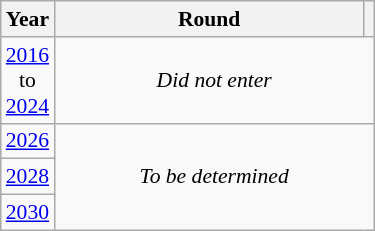<table class="wikitable" style="text-align: center; font-size:90%">
<tr>
<th>Year</th>
<th style="width:200px">Round</th>
<th></th>
</tr>
<tr>
<td><a href='#'>2016</a><br>to<br><a href='#'>2024</a></td>
<td colspan="2"><em>Did not enter</em></td>
</tr>
<tr>
<td><a href='#'>2026</a></td>
<td colspan="2" rowspan="3"><em>To be determined</em></td>
</tr>
<tr>
<td><a href='#'>2028</a></td>
</tr>
<tr>
<td><a href='#'>2030</a></td>
</tr>
</table>
